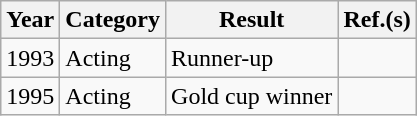<table class="wikitable sortable">
<tr style="text-align:center;">
<th>Year</th>
<th>Category</th>
<th>Result</th>
<th>Ref.(s)</th>
</tr>
<tr>
<td>1993</td>
<td>Acting</td>
<td>Runner-up</td>
<td></td>
</tr>
<tr>
<td>1995</td>
<td>Acting</td>
<td>Gold cup winner</td>
<td></td>
</tr>
</table>
